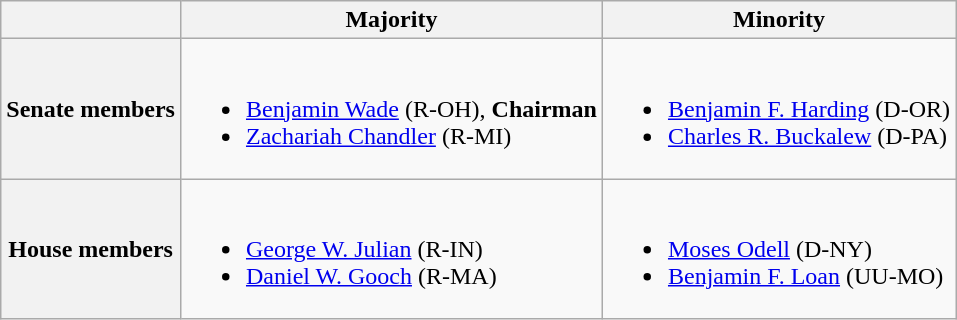<table class="wikitable">
<tr>
<th></th>
<th>Majority</th>
<th>Minority</th>
</tr>
<tr>
<th>Senate members</th>
<td valign="top" ><br><ul><li><a href='#'>Benjamin Wade</a> (R-OH), <strong>Chairman</strong></li><li><a href='#'>Zachariah Chandler</a> (R-MI)</li></ul></td>
<td valign="top" ><br><ul><li><a href='#'>Benjamin F. Harding</a> (D-OR)</li><li><a href='#'>Charles R. Buckalew</a> (D-PA)</li></ul></td>
</tr>
<tr>
<th>House members</th>
<td valign="top" ><br><ul><li><a href='#'>George W. Julian</a> (R-IN)</li><li><a href='#'>Daniel W. Gooch</a> (R-MA)</li></ul></td>
<td valign="top" ><br><ul><li><a href='#'>Moses Odell</a> (D-NY)</li><li><a href='#'>Benjamin F. Loan</a> (UU-MO)</li></ul></td>
</tr>
</table>
